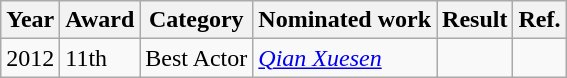<table class="wikitable">
<tr>
<th>Year</th>
<th>Award</th>
<th>Category</th>
<th>Nominated work</th>
<th>Result</th>
<th>Ref.</th>
</tr>
<tr>
<td>2012</td>
<td>11th</td>
<td>Best Actor</td>
<td><em><a href='#'>Qian Xuesen</a></em></td>
<td></td>
<td></td>
</tr>
</table>
